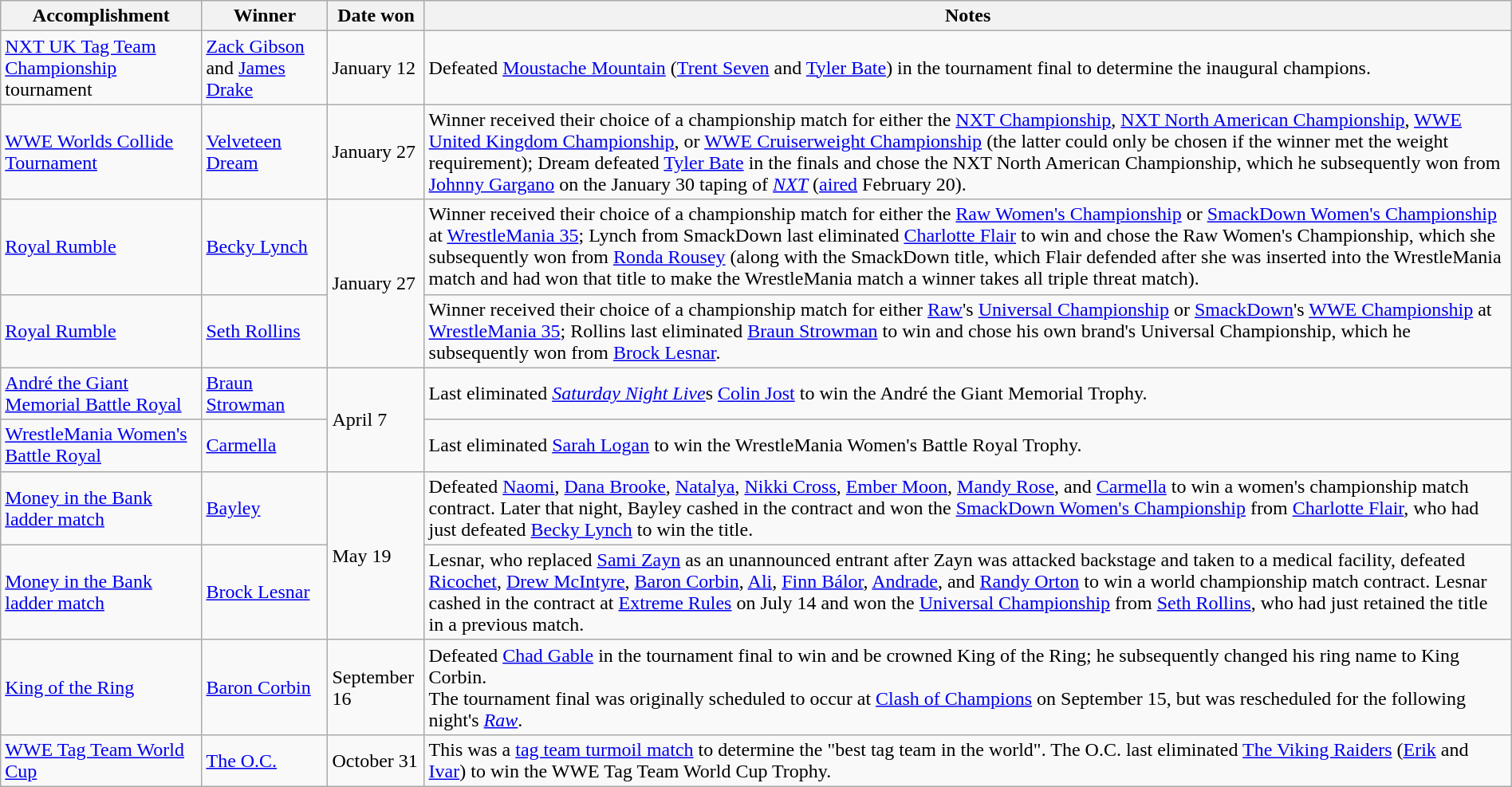<table class="wikitable" style="width:100%;">
<tr>
<th>Accomplishment</th>
<th>Winner</th>
<th>Date won</th>
<th>Notes</th>
</tr>
<tr>
<td><a href='#'>NXT UK Tag Team Championship</a> tournament</td>
<td><a href='#'>Zack Gibson</a> and <a href='#'>James Drake</a></td>
<td>January 12</td>
<td>Defeated <a href='#'>Moustache Mountain</a> (<a href='#'>Trent Seven</a> and <a href='#'>Tyler Bate</a>) in the tournament final to determine the inaugural champions.</td>
</tr>
<tr>
<td><a href='#'>WWE Worlds Collide Tournament</a></td>
<td><a href='#'>Velveteen Dream</a></td>
<td>January 27<br></td>
<td>Winner received their choice of a championship match for either the <a href='#'>NXT Championship</a>, <a href='#'>NXT North American Championship</a>, <a href='#'>WWE United Kingdom Championship</a>, or <a href='#'>WWE Cruiserweight Championship</a> (the latter could only be chosen if the winner met the weight requirement); Dream defeated <a href='#'>Tyler Bate</a> in the finals and chose the NXT North American Championship, which he subsequently won from <a href='#'>Johnny Gargano</a> on the January 30 taping of <em><a href='#'>NXT</a></em> (<a href='#'>aired</a> February 20).</td>
</tr>
<tr>
<td><a href='#'>Royal Rumble</a><br></td>
<td><a href='#'>Becky Lynch</a></td>
<td rowspan="2">January 27</td>
<td>Winner received their choice of a championship match for either the <a href='#'>Raw Women's Championship</a> or <a href='#'>SmackDown Women's Championship</a> at <a href='#'>WrestleMania 35</a>; Lynch from SmackDown last eliminated <a href='#'>Charlotte Flair</a> to win and chose the Raw Women's Championship, which she subsequently won from <a href='#'>Ronda Rousey</a> (along with the SmackDown title, which Flair defended after she was inserted into the WrestleMania match and had won that title to make the WrestleMania match a winner takes all triple threat match).</td>
</tr>
<tr>
<td><a href='#'>Royal Rumble</a><br></td>
<td><a href='#'>Seth Rollins</a></td>
<td>Winner received their choice of a championship match for either <a href='#'>Raw</a>'s <a href='#'>Universal Championship</a> or <a href='#'>SmackDown</a>'s <a href='#'>WWE Championship</a> at <a href='#'>WrestleMania 35</a>; Rollins last eliminated <a href='#'>Braun Strowman</a> to win and chose his own brand's Universal Championship, which he subsequently won from <a href='#'>Brock Lesnar</a>.</td>
</tr>
<tr>
<td><a href='#'>André the Giant Memorial Battle Royal</a></td>
<td><a href='#'>Braun Strowman</a></td>
<td rowspan="2">April 7</td>
<td>Last eliminated <em><a href='#'>Saturday Night Live</a></em>s <a href='#'>Colin Jost</a> to win the André the Giant Memorial Trophy.</td>
</tr>
<tr>
<td><a href='#'>WrestleMania Women's Battle Royal</a></td>
<td><a href='#'>Carmella</a></td>
<td>Last eliminated <a href='#'>Sarah Logan</a> to win the WrestleMania Women's Battle Royal Trophy.</td>
</tr>
<tr>
<td><a href='#'>Money in the Bank ladder match</a><br></td>
<td><a href='#'>Bayley</a></td>
<td rowspan="2">May 19</td>
<td>Defeated <a href='#'>Naomi</a>, <a href='#'>Dana Brooke</a>, <a href='#'>Natalya</a>, <a href='#'>Nikki Cross</a>, <a href='#'>Ember Moon</a>, <a href='#'>Mandy Rose</a>, and <a href='#'>Carmella</a> to win a women's championship match contract. Later that night, Bayley cashed in the contract and won the <a href='#'>SmackDown Women's Championship</a> from <a href='#'>Charlotte Flair</a>, who had just defeated <a href='#'>Becky Lynch</a> to win the title.</td>
</tr>
<tr>
<td><a href='#'>Money in the Bank ladder match</a><br></td>
<td><a href='#'>Brock Lesnar</a></td>
<td>Lesnar, who replaced <a href='#'>Sami Zayn</a> as an unannounced entrant after Zayn was attacked backstage and taken to a medical facility, defeated <a href='#'>Ricochet</a>, <a href='#'>Drew McIntyre</a>, <a href='#'>Baron Corbin</a>, <a href='#'>Ali</a>, <a href='#'>Finn Bálor</a>, <a href='#'>Andrade</a>, and <a href='#'>Randy Orton</a> to win a world championship match contract. Lesnar cashed in the contract at <a href='#'>Extreme Rules</a> on July 14 and won the <a href='#'>Universal Championship</a> from <a href='#'>Seth Rollins</a>, who had just retained the title in a previous match.</td>
</tr>
<tr>
<td><a href='#'>King of the Ring</a></td>
<td><a href='#'>Baron Corbin</a></td>
<td>September 16</td>
<td>Defeated <a href='#'>Chad Gable</a> in the tournament final to win and be crowned King of the Ring; he subsequently changed his ring name to King Corbin.<br>The tournament final was originally scheduled to occur at <a href='#'>Clash of Champions</a> on September 15, but was rescheduled for the following night's <em><a href='#'>Raw</a></em>.</td>
</tr>
<tr>
<td><a href='#'>WWE Tag Team World Cup</a></td>
<td><a href='#'>The O.C.</a><br></td>
<td>October 31</td>
<td>This was a <a href='#'>tag team turmoil match</a> to determine the "best tag team in the world". The O.C. last eliminated <a href='#'>The Viking Raiders</a> (<a href='#'>Erik</a> and <a href='#'>Ivar</a>) to win the WWE Tag Team World Cup Trophy.</td>
</tr>
</table>
